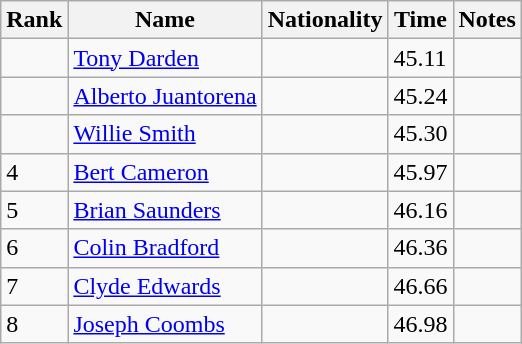<table class="wikitable sortable">
<tr>
<th>Rank</th>
<th>Name</th>
<th>Nationality</th>
<th>Time</th>
<th>Notes</th>
</tr>
<tr>
<td></td>
<td><a href='#'>Tony Darden</a></td>
<td></td>
<td>45.11</td>
<td></td>
</tr>
<tr>
<td></td>
<td><a href='#'>Alberto Juantorena</a></td>
<td></td>
<td>45.24</td>
<td></td>
</tr>
<tr>
<td></td>
<td><a href='#'>Willie Smith</a></td>
<td></td>
<td>45.30</td>
<td></td>
</tr>
<tr>
<td>4</td>
<td><a href='#'>Bert Cameron</a></td>
<td></td>
<td>45.97</td>
<td></td>
</tr>
<tr>
<td>5</td>
<td><a href='#'>Brian Saunders</a></td>
<td></td>
<td>46.16</td>
<td></td>
</tr>
<tr>
<td>6</td>
<td><a href='#'>Colin Bradford</a></td>
<td></td>
<td>46.36</td>
<td></td>
</tr>
<tr>
<td>7</td>
<td><a href='#'>Clyde Edwards</a></td>
<td></td>
<td>46.66</td>
<td></td>
</tr>
<tr>
<td>8</td>
<td><a href='#'>Joseph Coombs</a></td>
<td></td>
<td>46.98</td>
<td></td>
</tr>
</table>
